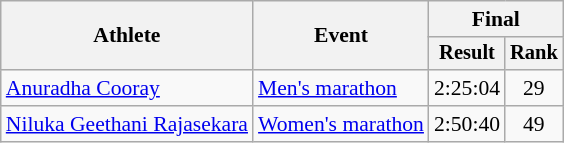<table class="wikitable" style="font-size:90%">
<tr>
<th rowspan="2">Athlete</th>
<th rowspan="2">Event</th>
<th colspan="2">Final</th>
</tr>
<tr style="font-size:95%">
<th>Result</th>
<th>Rank</th>
</tr>
<tr style=text-align:center>
<td style=text-align:left><a href='#'>Anuradha Cooray</a></td>
<td style=text-align:left><a href='#'>Men's marathon</a></td>
<td>2:25:04</td>
<td>29</td>
</tr>
<tr style=text-align:center>
<td style=text-align:left><a href='#'>Niluka Geethani Rajasekara</a></td>
<td style=text-align:left><a href='#'>Women's marathon</a></td>
<td>2:50:40</td>
<td>49</td>
</tr>
</table>
